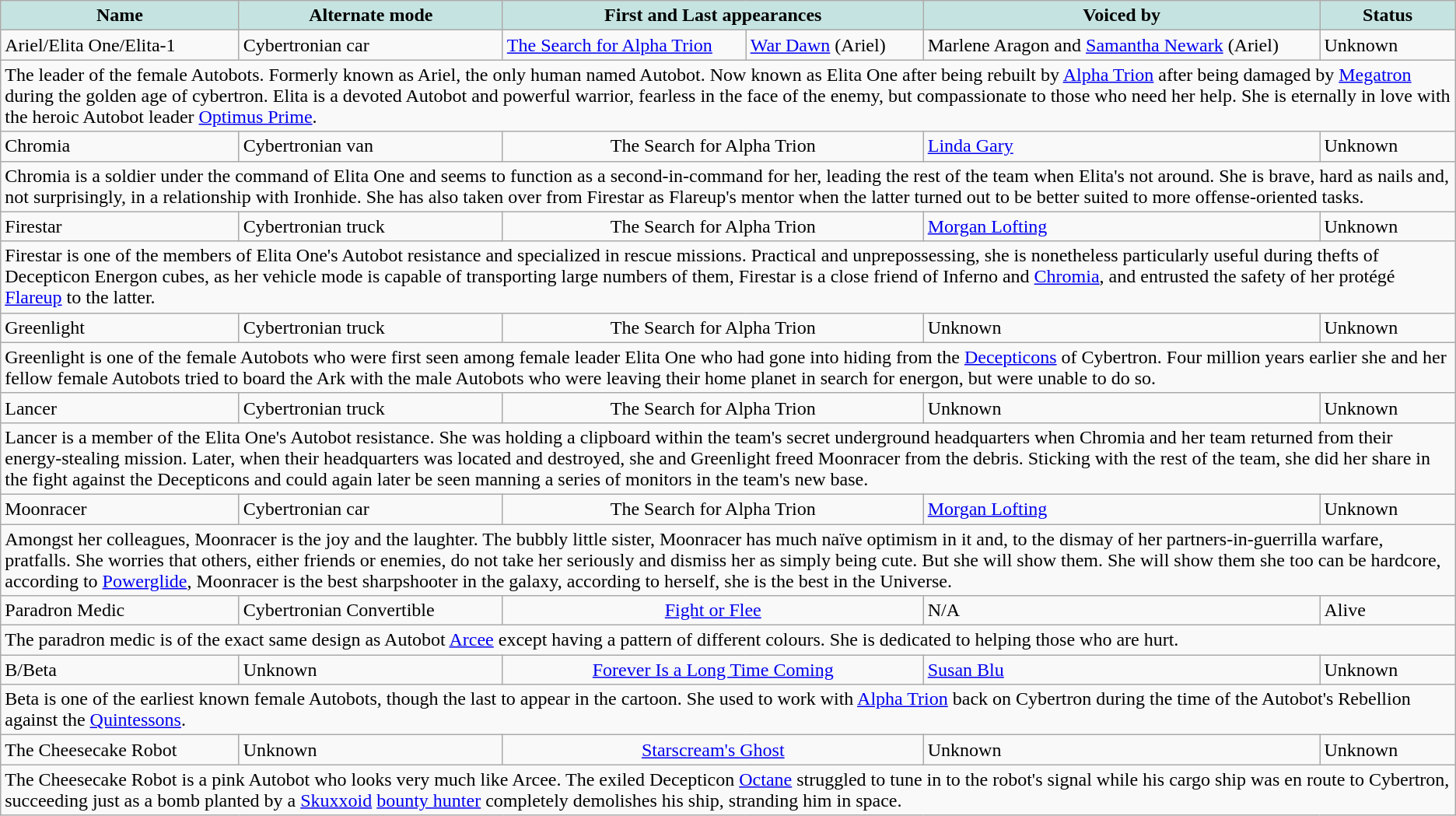<table class="wikitable">
<tr>
<th style="background-color: #C5E4E1">Name</th>
<th style="background-color: #C5E4E1">Alternate mode</th>
<th colspan="2" align="center" style="background-color: #C5E4E1">First and Last appearances</th>
<th style="background-color: #C5E4E1">Voiced by</th>
<th style="background-color: #C5E4E1">Status</th>
</tr>
<tr>
<td>Ariel/Elita One/Elita-1</td>
<td>Cybertronian car</td>
<td><a href='#'>The Search for Alpha Trion</a></td>
<td><a href='#'>War Dawn</a> (Ariel)</td>
<td>Marlene Aragon and <a href='#'>Samantha Newark</a> (Ariel)</td>
<td>Unknown</td>
</tr>
<tr>
<td colspan="6" valign="top">The leader of the female Autobots. Formerly known as Ariel, the only human named Autobot. Now known as Elita One after being rebuilt by <a href='#'>Alpha Trion</a> after being damaged by <a href='#'>Megatron</a> during the golden age of cybertron. Elita is a devoted Autobot and powerful warrior, fearless in the face of the enemy, but compassionate to those who need her help. She is eternally in love with the heroic Autobot leader <a href='#'>Optimus Prime</a>.</td>
</tr>
<tr>
<td>Chromia</td>
<td>Cybertronian van</td>
<td colspan="2" align="center">The Search for Alpha Trion</td>
<td><a href='#'>Linda Gary</a></td>
<td>Unknown</td>
</tr>
<tr>
<td colspan="6" valign="top">Chromia is a soldier under the command of Elita One and seems to function as a second-in-command for her, leading the rest of the team when Elita's not around. She is brave, hard as nails and, not surprisingly, in a relationship with Ironhide. She has also taken over from Firestar as Flareup's mentor when the latter turned out to be better suited to more offense-oriented tasks.</td>
</tr>
<tr>
<td>Firestar</td>
<td>Cybertronian truck</td>
<td colspan="2" align="center">The Search for Alpha Trion</td>
<td><a href='#'>Morgan Lofting</a></td>
<td>Unknown</td>
</tr>
<tr>
<td colspan="6" valign="top">Firestar is one of the members of Elita One's Autobot resistance and specialized in rescue missions. Practical and unprepossessing, she is nonetheless particularly useful during thefts of Decepticon Energon cubes, as her vehicle mode is capable of transporting large numbers of them, Firestar is a close friend of Inferno and <a href='#'>Chromia</a>, and entrusted the safety of her protégé <a href='#'>Flareup</a> to the latter.</td>
</tr>
<tr>
<td>Greenlight</td>
<td>Cybertronian truck</td>
<td colspan="2" align="center">The Search for Alpha Trion</td>
<td>Unknown</td>
<td>Unknown</td>
</tr>
<tr>
<td colspan="6" valign="top">Greenlight is one of the female Autobots who were first seen among female leader Elita One who had gone into hiding from the <a href='#'>Decepticons</a> of Cybertron. Four million years earlier she and her fellow female Autobots tried to board the Ark with the male Autobots who were leaving their home planet in search for energon, but were unable to do so.</td>
</tr>
<tr>
<td>Lancer</td>
<td>Cybertronian truck</td>
<td colspan="2" align="center">The Search for Alpha Trion</td>
<td>Unknown</td>
<td>Unknown</td>
</tr>
<tr>
<td colspan="6" valign="top">Lancer is a member of the Elita One's Autobot resistance. She was holding a clipboard within the team's secret underground headquarters when Chromia and her team returned from their energy-stealing mission. Later, when their headquarters was located and destroyed, she and Greenlight freed Moonracer from the debris. Sticking with the rest of the team, she did her share in the fight against the Decepticons and could again later be seen manning a series of monitors in the team's new base.</td>
</tr>
<tr>
<td>Moonracer</td>
<td>Cybertronian car</td>
<td colspan="2" align="center">The Search for Alpha Trion</td>
<td><a href='#'>Morgan Lofting</a></td>
<td>Unknown</td>
</tr>
<tr>
<td colspan="6" valign="top">Amongst her colleagues, Moonracer is the joy and the laughter. The bubbly little sister, Moonracer has much naïve optimism in it and, to the dismay of her partners-in-guerrilla warfare, pratfalls. She worries that others, either friends or enemies, do not take her seriously and dismiss her as simply being cute. But she will show them. She will show them she too can be hardcore, according to <a href='#'>Powerglide</a>, Moonracer is the best sharpshooter in the galaxy, according to herself, she is the best in the Universe.</td>
</tr>
<tr>
<td>Paradron Medic</td>
<td>Cybertronian Convertible</td>
<td colspan="2" align="center"><a href='#'>Fight or Flee</a></td>
<td>N/A</td>
<td>Alive</td>
</tr>
<tr>
<td colspan="6" valign="top">The paradron medic is of the exact same design as Autobot <a href='#'>Arcee</a> except having a pattern of different colours. She is dedicated to helping those who are hurt.</td>
</tr>
<tr>
<td>B/Beta</td>
<td>Unknown</td>
<td colspan="2" align="center"><a href='#'>Forever Is a Long Time Coming</a></td>
<td><a href='#'>Susan Blu</a></td>
<td>Unknown</td>
</tr>
<tr>
<td colspan="6" valign="top">Beta is one of the earliest known female Autobots, though the last to appear in the cartoon. She used to work with <a href='#'>Alpha Trion</a> back on Cybertron during the time of the Autobot's Rebellion against the <a href='#'>Quintessons</a>.</td>
</tr>
<tr>
<td>The Cheesecake Robot</td>
<td>Unknown</td>
<td colspan="2" align="center"><a href='#'>Starscream's Ghost</a></td>
<td>Unknown</td>
<td>Unknown</td>
</tr>
<tr>
<td colspan="6" valign="top">The Cheesecake Robot is a pink Autobot who looks very much like Arcee. The exiled Decepticon <a href='#'>Octane</a> struggled to tune in to the robot's signal while his cargo ship was en route to Cybertron, succeeding just as a bomb planted by a <a href='#'>Skuxxoid</a> <a href='#'>bounty hunter</a> completely demolishes his ship, stranding him in space.</td>
</tr>
</table>
